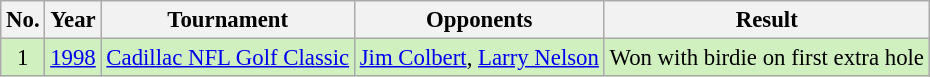<table class="wikitable" style="font-size:95%;">
<tr>
<th>No.</th>
<th>Year</th>
<th>Tournament</th>
<th>Opponents</th>
<th>Result</th>
</tr>
<tr style="background:#D0F0C0;">
<td align=center>1</td>
<td><a href='#'>1998</a></td>
<td><a href='#'>Cadillac NFL Golf Classic</a></td>
<td> <a href='#'>Jim Colbert</a>,  <a href='#'>Larry Nelson</a></td>
<td>Won with birdie on first extra hole</td>
</tr>
</table>
